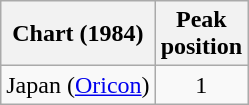<table class="wikitable sortable plainrowheaders">
<tr>
<th scope="col">Chart (1984)</th>
<th scope="col">Peak<br>position</th>
</tr>
<tr>
<td>Japan (<a href='#'>Oricon</a>)</td>
<td style="text-align:center;">1</td>
</tr>
</table>
